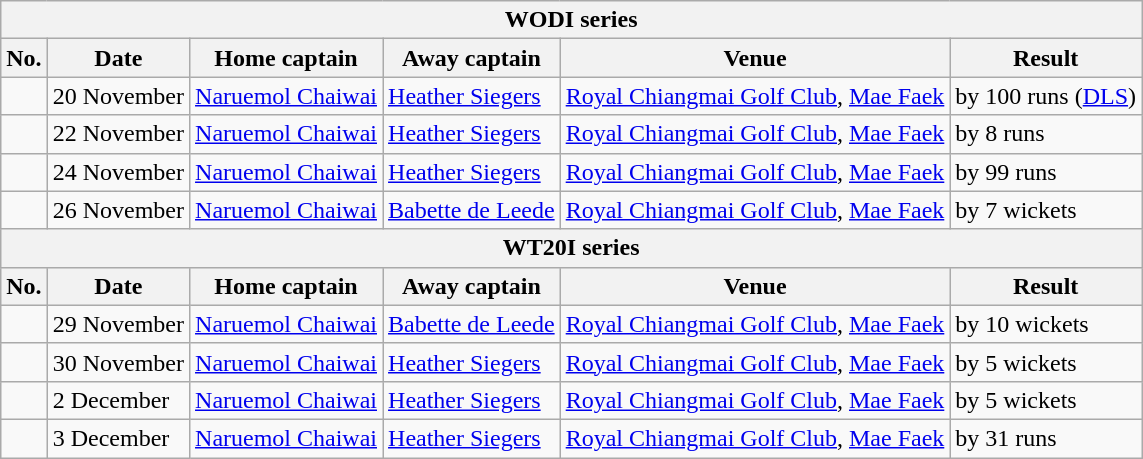<table class="wikitable">
<tr>
<th colspan="9">WODI series</th>
</tr>
<tr>
<th>No.</th>
<th>Date</th>
<th>Home captain</th>
<th>Away captain</th>
<th>Venue</th>
<th>Result</th>
</tr>
<tr>
<td></td>
<td>20 November</td>
<td><a href='#'>Naruemol Chaiwai</a></td>
<td><a href='#'>Heather Siegers</a></td>
<td><a href='#'>Royal Chiangmai Golf Club</a>, <a href='#'>Mae Faek</a></td>
<td> by 100 runs (<a href='#'>DLS</a>)</td>
</tr>
<tr>
<td></td>
<td>22 November</td>
<td><a href='#'>Naruemol Chaiwai</a></td>
<td><a href='#'>Heather Siegers</a></td>
<td><a href='#'>Royal Chiangmai Golf Club</a>, <a href='#'>Mae Faek</a></td>
<td> by 8 runs</td>
</tr>
<tr>
<td></td>
<td>24 November</td>
<td><a href='#'>Naruemol Chaiwai</a></td>
<td><a href='#'>Heather Siegers</a></td>
<td><a href='#'>Royal Chiangmai Golf Club</a>, <a href='#'>Mae Faek</a></td>
<td> by 99 runs</td>
</tr>
<tr>
<td></td>
<td>26 November</td>
<td><a href='#'>Naruemol Chaiwai</a></td>
<td><a href='#'>Babette de Leede</a></td>
<td><a href='#'>Royal Chiangmai Golf Club</a>, <a href='#'>Mae Faek</a></td>
<td> by 7 wickets</td>
</tr>
<tr>
<th colspan="9">WT20I series</th>
</tr>
<tr>
<th>No.</th>
<th>Date</th>
<th>Home captain</th>
<th>Away captain</th>
<th>Venue</th>
<th>Result</th>
</tr>
<tr>
<td></td>
<td>29 November</td>
<td><a href='#'>Naruemol Chaiwai</a></td>
<td><a href='#'>Babette de Leede</a></td>
<td><a href='#'>Royal Chiangmai Golf Club</a>, <a href='#'>Mae Faek</a></td>
<td> by 10 wickets</td>
</tr>
<tr>
<td></td>
<td>30 November</td>
<td><a href='#'>Naruemol Chaiwai</a></td>
<td><a href='#'>Heather Siegers</a></td>
<td><a href='#'>Royal Chiangmai Golf Club</a>, <a href='#'>Mae Faek</a></td>
<td> by 5 wickets</td>
</tr>
<tr>
<td></td>
<td>2 December</td>
<td><a href='#'>Naruemol Chaiwai</a></td>
<td><a href='#'>Heather Siegers</a></td>
<td><a href='#'>Royal Chiangmai Golf Club</a>, <a href='#'>Mae Faek</a></td>
<td> by 5 wickets</td>
</tr>
<tr>
<td></td>
<td>3 December</td>
<td><a href='#'>Naruemol Chaiwai</a></td>
<td><a href='#'>Heather Siegers</a></td>
<td><a href='#'>Royal Chiangmai Golf Club</a>, <a href='#'>Mae Faek</a></td>
<td> by 31 runs</td>
</tr>
</table>
